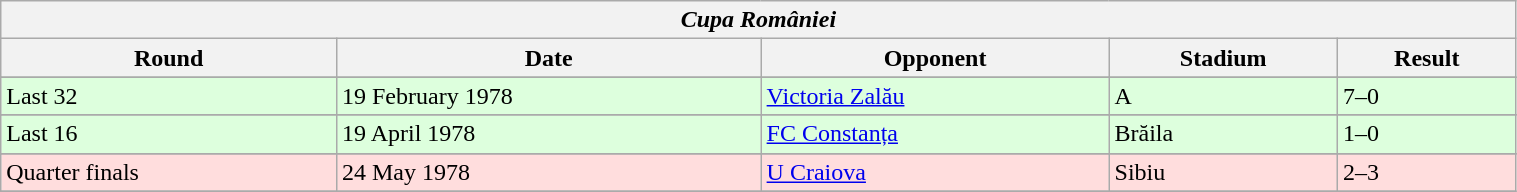<table class="wikitable" style="width:80%;">
<tr>
<th colspan="5" style="text-align:center;"><em>Cupa României</em></th>
</tr>
<tr>
<th>Round</th>
<th>Date</th>
<th>Opponent</th>
<th>Stadium</th>
<th>Result</th>
</tr>
<tr>
</tr>
<tr bgcolor="#ddffdd">
<td>Last 32</td>
<td>19 February 1978</td>
<td><a href='#'>Victoria Zalău</a></td>
<td>A</td>
<td>7–0</td>
</tr>
<tr>
</tr>
<tr bgcolor="#ddffdd">
<td>Last 16</td>
<td>19 April 1978</td>
<td><a href='#'>FC Constanța</a></td>
<td>Brăila</td>
<td>1–0</td>
</tr>
<tr>
</tr>
<tr bgcolor="#ffdddd">
<td>Quarter finals</td>
<td>24 May 1978</td>
<td><a href='#'>U Craiova</a></td>
<td>Sibiu</td>
<td>2–3</td>
</tr>
<tr>
</tr>
</table>
